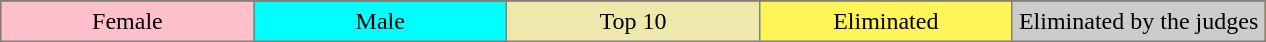<table border="2" cellpadding="4" style="background:orange; border:1px solid gray; border-collapse:collapse; margin:1em auto; text-align:center;">
<tr>
</tr>
<tr>
<td style="background:pink;" width="20%">Female</td>
<td style="background:cyan;" width="20%">Male</td>
<td style="background:palegoldenrod;" width="20%">Top 10</td>
<td style="background:#FFF558;" width="20%">Eliminated</td>
<td style="background:#cccccc;" width="20%">Eliminated by the judges</td>
</tr>
</table>
